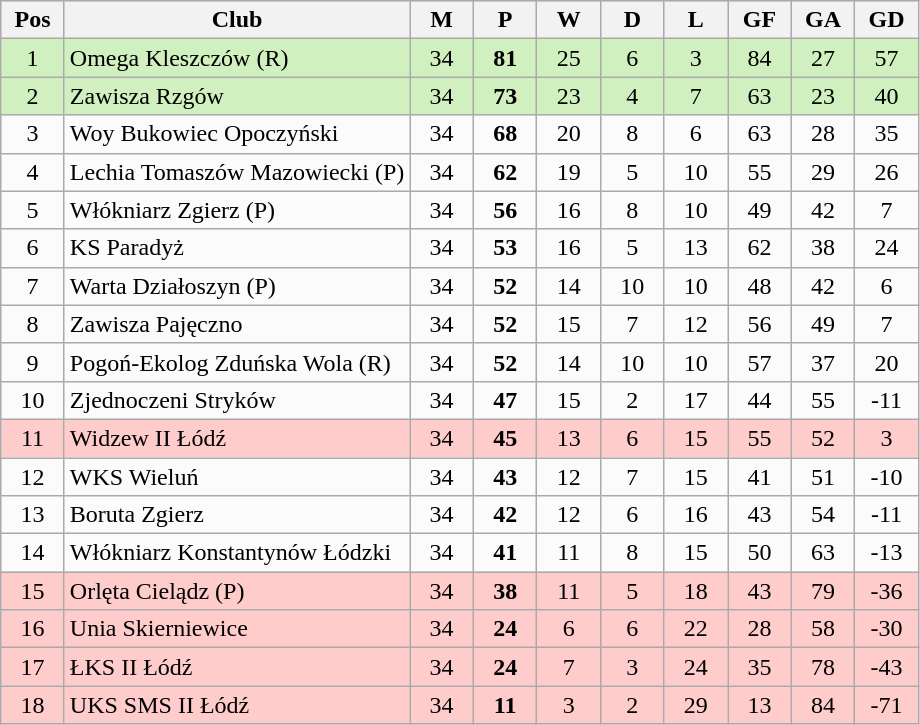<table class="wikitable" style="text-align:center;">
<tr ---- BGCOLOR="#DCDCDC">
<th width=35px>Pos</th>
<th>Club</th>
<th width=35px>M</th>
<th width=35px>P</th>
<th width=35px>W</th>
<th width=35px>D</th>
<th width=35px>L</th>
<th width=35px>GF</th>
<th width=35px>GA</th>
<th width=35px>GD</th>
</tr>
<tr bgcolor=#D0F0C0>
<td>1</td>
<td align=left>Omega Kleszczów <span>(R)</span><noinclude></td>
<td>34</td>
<td><strong>81</strong></td>
<td>25</td>
<td>6</td>
<td>3</td>
<td>84</td>
<td>27</td>
<td>57</td>
</tr>
<tr bgcolor=#D0F0C0>
<td>2</td>
<td align=left>Zawisza Rzgów</td>
<td>34</td>
<td><strong>73</strong></td>
<td>23</td>
<td>4</td>
<td>7</td>
<td>63</td>
<td>23</td>
<td>40</td>
</tr>
<tr bgcolor=#FBFBFB>
<td>3</td>
<td align=left>Woy Bukowiec Opoczyński</td>
<td>34</td>
<td><strong>68</strong></td>
<td>20</td>
<td>8</td>
<td>6</td>
<td>63</td>
<td>28</td>
<td>35</td>
</tr>
<tr bgcolor=#FBFBFB>
<td>4</td>
<td align=left>Lechia Tomaszów Mazowiecki <span>(P)</span><noinclude></td>
<td>34</td>
<td><strong>62</strong></td>
<td>19</td>
<td>5</td>
<td>10</td>
<td>55</td>
<td>29</td>
<td>26</td>
</tr>
<tr bgcolor=#FBFBFB>
<td>5</td>
<td align=left>Włókniarz Zgierz <span>(P)</span><noinclude></td>
<td>34</td>
<td><strong>56</strong></td>
<td>16</td>
<td>8</td>
<td>10</td>
<td>49</td>
<td>42</td>
<td>7</td>
</tr>
<tr bgcolor=#FBFBFB>
<td>6</td>
<td align=left>KS Paradyż</td>
<td>34</td>
<td><strong>53</strong></td>
<td>16</td>
<td>5</td>
<td>13</td>
<td>62</td>
<td>38</td>
<td>24</td>
</tr>
<tr bgcolor=#FBFBFB>
<td>7</td>
<td align=left>Warta Działoszyn <span>(P)</span><noinclude></td>
<td>34</td>
<td><strong>52</strong></td>
<td>14</td>
<td>10</td>
<td>10</td>
<td>48</td>
<td>42</td>
<td>6</td>
</tr>
<tr bgcolor=#FBFBFB>
<td>8</td>
<td align=left>Zawisza Pajęczno</td>
<td>34</td>
<td><strong>52</strong></td>
<td>15</td>
<td>7</td>
<td>12</td>
<td>56</td>
<td>49</td>
<td>7</td>
</tr>
<tr bgcolor=#FBFBFB>
<td>9</td>
<td align=left>Pogoń-Ekolog Zduńska Wola <span>(R)</span><noinclude></td>
<td>34</td>
<td><strong>52</strong></td>
<td>14</td>
<td>10</td>
<td>10</td>
<td>57</td>
<td>37</td>
<td>20</td>
</tr>
<tr bgcolor=#FBFBFB>
<td>10</td>
<td align=left>Zjednoczeni Stryków</td>
<td>34</td>
<td><strong>47</strong></td>
<td>15</td>
<td>2</td>
<td>17</td>
<td>44</td>
<td>55</td>
<td>-11</td>
</tr>
<tr bgcolor=#FFCCCC>
<td>11</td>
<td align=left>Widzew II Łódź</td>
<td>34</td>
<td><strong>45</strong></td>
<td>13</td>
<td>6</td>
<td>15</td>
<td>55</td>
<td>52</td>
<td>3</td>
</tr>
<tr bgcolor=#FBFBFB>
<td>12</td>
<td align=left>WKS Wieluń</td>
<td>34</td>
<td><strong>43</strong></td>
<td>12</td>
<td>7</td>
<td>15</td>
<td>41</td>
<td>51</td>
<td>-10</td>
</tr>
<tr bgcolor=#FBFBFB>
<td>13</td>
<td align=left>Boruta Zgierz</td>
<td>34</td>
<td><strong>42</strong></td>
<td>12</td>
<td>6</td>
<td>16</td>
<td>43</td>
<td>54</td>
<td>-11</td>
</tr>
<tr bgcolor=#FBFBFB>
<td>14</td>
<td align=left>Włókniarz Konstantynów Łódzki</td>
<td>34</td>
<td><strong>41</strong></td>
<td>11</td>
<td>8</td>
<td>15</td>
<td>50</td>
<td>63</td>
<td>-13</td>
</tr>
<tr bgcolor=#FFCCCC>
<td>15</td>
<td align=left>Orlęta Cielądz <span>(P)</span><noinclude></td>
<td>34</td>
<td><strong>38</strong></td>
<td>11</td>
<td>5</td>
<td>18</td>
<td>43</td>
<td>79</td>
<td>-36</td>
</tr>
<tr bgcolor=#FFCCCC>
<td>16</td>
<td align=left>Unia Skierniewice</td>
<td>34</td>
<td><strong>24</strong></td>
<td>6</td>
<td>6</td>
<td>22</td>
<td>28</td>
<td>58</td>
<td>-30</td>
</tr>
<tr bgcolor=#FFCCCC>
<td>17</td>
<td align=left>ŁKS II Łódź</td>
<td>34</td>
<td><strong>24</strong></td>
<td>7</td>
<td>3</td>
<td>24</td>
<td>35</td>
<td>78</td>
<td>-43</td>
</tr>
<tr bgcolor=#FFCCCC>
<td>18</td>
<td align=left>UKS SMS II Łódź</td>
<td>34</td>
<td><strong>11</strong></td>
<td>3</td>
<td>2</td>
<td>29</td>
<td>13</td>
<td>84</td>
<td>-71</td>
</tr>
</table>
